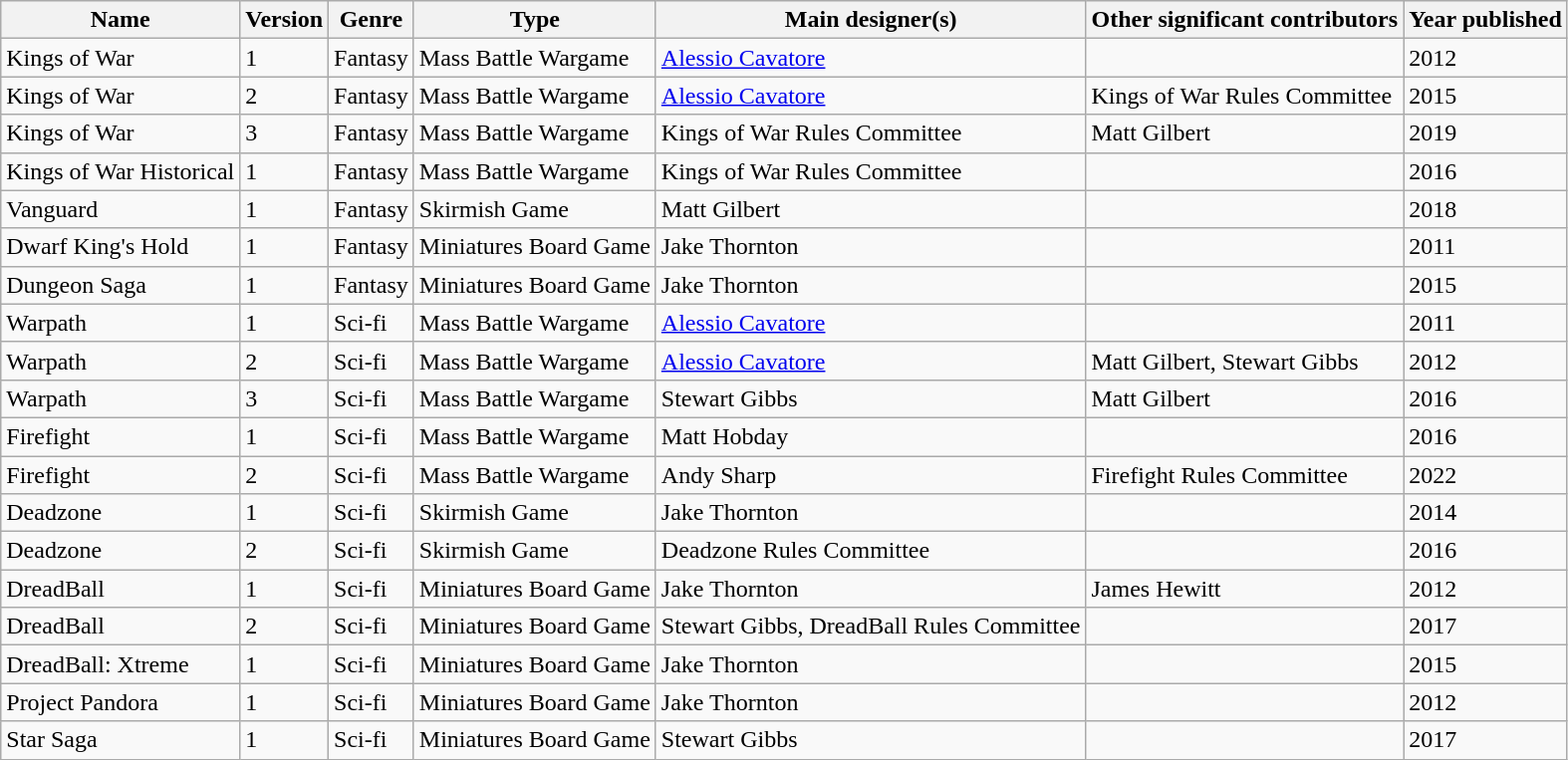<table class="wikitable">
<tr>
<th>Name</th>
<th>Version</th>
<th>Genre</th>
<th>Type</th>
<th>Main designer(s)</th>
<th>Other significant contributors</th>
<th>Year published</th>
</tr>
<tr>
<td>Kings of War</td>
<td>1</td>
<td>Fantasy</td>
<td>Mass Battle Wargame</td>
<td><a href='#'>Alessio Cavatore</a></td>
<td></td>
<td>2012</td>
</tr>
<tr>
<td>Kings of War</td>
<td>2</td>
<td>Fantasy</td>
<td>Mass Battle Wargame</td>
<td><a href='#'>Alessio Cavatore</a></td>
<td>Kings of War Rules Committee</td>
<td>2015</td>
</tr>
<tr>
<td>Kings of War</td>
<td>3</td>
<td>Fantasy</td>
<td>Mass Battle Wargame</td>
<td>Kings of War Rules Committee</td>
<td>Matt Gilbert</td>
<td>2019</td>
</tr>
<tr>
<td>Kings of War Historical</td>
<td>1</td>
<td>Fantasy</td>
<td>Mass Battle Wargame</td>
<td>Kings of War Rules Committee</td>
<td></td>
<td>2016</td>
</tr>
<tr>
<td>Vanguard</td>
<td>1</td>
<td>Fantasy</td>
<td>Skirmish Game</td>
<td>Matt Gilbert</td>
<td></td>
<td>2018</td>
</tr>
<tr>
<td>Dwarf King's Hold</td>
<td>1</td>
<td>Fantasy</td>
<td>Miniatures Board Game</td>
<td>Jake Thornton</td>
<td></td>
<td>2011</td>
</tr>
<tr>
<td>Dungeon Saga</td>
<td>1</td>
<td>Fantasy</td>
<td>Miniatures Board Game</td>
<td>Jake Thornton</td>
<td></td>
<td>2015</td>
</tr>
<tr>
<td>Warpath</td>
<td>1</td>
<td>Sci-fi</td>
<td>Mass Battle Wargame</td>
<td><a href='#'>Alessio Cavatore</a></td>
<td></td>
<td>2011</td>
</tr>
<tr>
<td>Warpath</td>
<td>2</td>
<td>Sci-fi</td>
<td>Mass Battle Wargame</td>
<td><a href='#'>Alessio Cavatore</a></td>
<td>Matt Gilbert, Stewart Gibbs</td>
<td>2012</td>
</tr>
<tr>
<td>Warpath</td>
<td>3</td>
<td>Sci-fi</td>
<td>Mass Battle Wargame</td>
<td>Stewart Gibbs</td>
<td>Matt Gilbert</td>
<td>2016</td>
</tr>
<tr>
<td>Firefight</td>
<td>1</td>
<td>Sci-fi</td>
<td>Mass Battle Wargame</td>
<td>Matt Hobday</td>
<td></td>
<td>2016</td>
</tr>
<tr>
<td>Firefight</td>
<td>2</td>
<td>Sci-fi</td>
<td>Mass Battle Wargame</td>
<td>Andy Sharp</td>
<td>Firefight Rules Committee</td>
<td>2022</td>
</tr>
<tr>
<td>Deadzone</td>
<td>1</td>
<td>Sci-fi</td>
<td>Skirmish Game</td>
<td>Jake Thornton</td>
<td></td>
<td>2014</td>
</tr>
<tr>
<td>Deadzone</td>
<td>2</td>
<td>Sci-fi</td>
<td>Skirmish Game</td>
<td>Deadzone Rules Committee</td>
<td></td>
<td>2016</td>
</tr>
<tr>
<td>DreadBall</td>
<td>1</td>
<td>Sci-fi</td>
<td>Miniatures Board Game</td>
<td>Jake Thornton</td>
<td>James Hewitt</td>
<td>2012</td>
</tr>
<tr>
<td>DreadBall</td>
<td>2</td>
<td>Sci-fi</td>
<td>Miniatures Board Game</td>
<td>Stewart Gibbs, DreadBall Rules Committee</td>
<td></td>
<td>2017</td>
</tr>
<tr>
<td>DreadBall: Xtreme</td>
<td>1</td>
<td>Sci-fi</td>
<td>Miniatures Board Game</td>
<td>Jake Thornton</td>
<td></td>
<td>2015</td>
</tr>
<tr>
<td>Project Pandora</td>
<td>1</td>
<td>Sci-fi</td>
<td>Miniatures Board Game</td>
<td>Jake Thornton</td>
<td></td>
<td>2012</td>
</tr>
<tr>
<td>Star Saga</td>
<td>1</td>
<td>Sci-fi</td>
<td>Miniatures Board Game</td>
<td>Stewart Gibbs</td>
<td></td>
<td>2017</td>
</tr>
</table>
